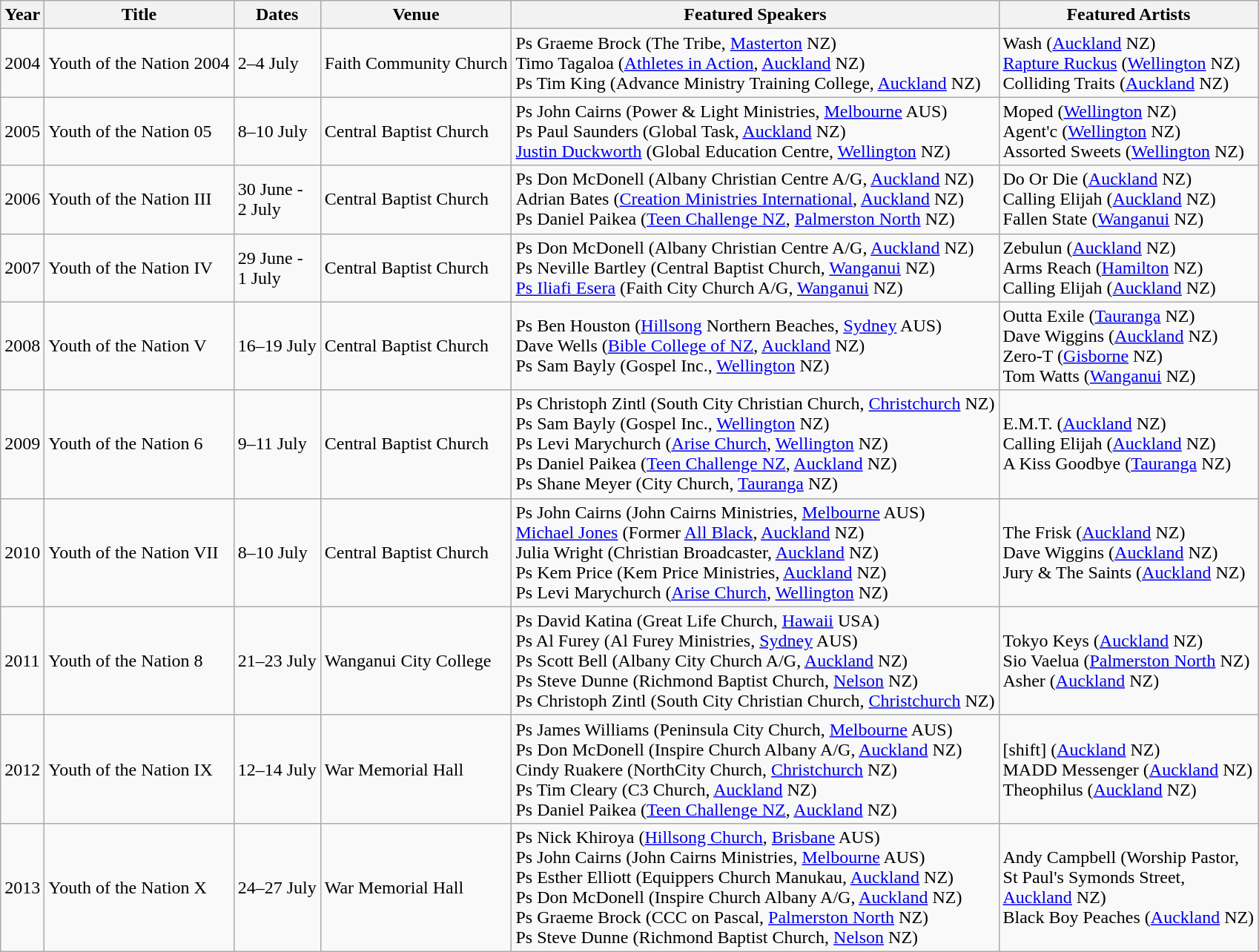<table class="wikitable">
<tr>
<th>Year</th>
<th>Title</th>
<th>Dates</th>
<th>Venue</th>
<th>Featured Speakers</th>
<th>Featured Artists</th>
</tr>
<tr>
<td>2004</td>
<td>Youth of the Nation 2004</td>
<td>2–4 July</td>
<td>Faith Community Church</td>
<td>Ps Graeme Brock (The Tribe, <a href='#'>Masterton</a> NZ)<br>Timo Tagaloa (<a href='#'>Athletes in Action</a>, <a href='#'>Auckland</a> NZ)<br>Ps Tim King (Advance Ministry Training College, <a href='#'>Auckland</a> NZ)</td>
<td>Wash (<a href='#'>Auckland</a> NZ)<br><a href='#'>Rapture Ruckus</a> (<a href='#'>Wellington</a> NZ)<br>Colliding Traits (<a href='#'>Auckland</a> NZ)</td>
</tr>
<tr>
<td>2005</td>
<td>Youth of the Nation 05</td>
<td>8–10 July</td>
<td>Central Baptist Church</td>
<td>Ps John Cairns (Power & Light Ministries, <a href='#'>Melbourne</a> AUS)<br>Ps Paul Saunders (Global Task, <a href='#'>Auckland</a> NZ)<br><a href='#'>Justin Duckworth</a> (Global Education Centre, <a href='#'>Wellington</a> NZ)</td>
<td>Moped (<a href='#'>Wellington</a> NZ)<br>Agent'c (<a href='#'>Wellington</a> NZ)<br>Assorted Sweets (<a href='#'>Wellington</a> NZ)</td>
</tr>
<tr>
<td>2006</td>
<td>Youth of the Nation III</td>
<td>30 June - <br>2 July</td>
<td>Central Baptist Church</td>
<td>Ps Don McDonell (Albany Christian Centre A/G, <a href='#'>Auckland</a> NZ)<br>Adrian Bates (<a href='#'>Creation Ministries International</a>, <a href='#'>Auckland</a> NZ)<br>Ps Daniel Paikea (<a href='#'>Teen Challenge NZ</a>, <a href='#'>Palmerston North</a> NZ)</td>
<td>Do Or Die (<a href='#'>Auckland</a> NZ)<br>Calling Elijah (<a href='#'>Auckland</a> NZ)<br>Fallen State (<a href='#'>Wanganui</a> NZ)</td>
</tr>
<tr>
<td>2007</td>
<td>Youth of the Nation IV</td>
<td>29 June - <br>1 July</td>
<td>Central Baptist Church</td>
<td>Ps Don McDonell (Albany Christian Centre A/G, <a href='#'>Auckland</a> NZ)<br>Ps Neville Bartley (Central Baptist Church, <a href='#'>Wanganui</a> NZ)<br><a href='#'>Ps Iliafi Esera</a> (Faith City Church A/G, <a href='#'>Wanganui</a> NZ)</td>
<td>Zebulun (<a href='#'>Auckland</a> NZ)<br>Arms Reach (<a href='#'>Hamilton</a> NZ)<br>Calling Elijah (<a href='#'>Auckland</a> NZ)</td>
</tr>
<tr>
<td>2008</td>
<td>Youth of the Nation V</td>
<td>16–19 July</td>
<td>Central Baptist Church</td>
<td>Ps Ben Houston (<a href='#'>Hillsong</a> Northern Beaches, <a href='#'>Sydney</a> AUS)<br>Dave Wells (<a href='#'>Bible College of NZ</a>, <a href='#'>Auckland</a> NZ)<br>Ps Sam Bayly (Gospel Inc., <a href='#'>Wellington</a> NZ)</td>
<td>Outta Exile (<a href='#'>Tauranga</a> NZ)<br>Dave Wiggins (<a href='#'>Auckland</a> NZ)<br>Zero-T (<a href='#'>Gisborne</a> NZ)<br>Tom Watts (<a href='#'>Wanganui</a> NZ)</td>
</tr>
<tr>
<td>2009</td>
<td>Youth of the Nation 6</td>
<td>9–11 July</td>
<td>Central Baptist Church</td>
<td>Ps Christoph Zintl (South City Christian Church, <a href='#'>Christchurch</a> NZ)<br>Ps Sam Bayly (Gospel Inc., <a href='#'>Wellington</a> NZ)<br>Ps Levi Marychurch (<a href='#'>Arise Church</a>, <a href='#'>Wellington</a> NZ)<br>Ps Daniel Paikea (<a href='#'>Teen Challenge NZ</a>, <a href='#'>Auckland</a> NZ)<br>Ps Shane Meyer (City Church, <a href='#'>Tauranga</a> NZ)</td>
<td>E.M.T. (<a href='#'>Auckland</a> NZ)<br>Calling Elijah (<a href='#'>Auckland</a> NZ)<br>A Kiss Goodbye (<a href='#'>Tauranga</a> NZ)</td>
</tr>
<tr>
<td>2010</td>
<td>Youth of the Nation VII</td>
<td>8–10 July</td>
<td>Central Baptist Church</td>
<td>Ps John Cairns (John Cairns Ministries, <a href='#'>Melbourne</a> AUS)<br><a href='#'>Michael Jones</a> (Former <a href='#'>All Black</a>, <a href='#'>Auckland</a> NZ)<br>Julia Wright (Christian Broadcaster, <a href='#'>Auckland</a> NZ)<br>Ps Kem Price (Kem Price Ministries, <a href='#'>Auckland</a> NZ)<br>Ps Levi Marychurch (<a href='#'>Arise Church</a>, <a href='#'>Wellington</a> NZ)</td>
<td>The Frisk (<a href='#'>Auckland</a> NZ)<br>Dave Wiggins (<a href='#'>Auckland</a> NZ)<br>Jury & The Saints (<a href='#'>Auckland</a> NZ)</td>
</tr>
<tr>
<td>2011</td>
<td>Youth of the Nation 8</td>
<td>21–23 July</td>
<td>Wanganui City College</td>
<td>Ps David Katina (Great Life Church, <a href='#'>Hawaii</a> USA)<br>Ps Al Furey (Al Furey Ministries, <a href='#'>Sydney</a> AUS)<br>Ps Scott Bell (Albany City Church A/G, <a href='#'>Auckland</a> NZ)<br>Ps Steve Dunne (Richmond Baptist Church, <a href='#'>Nelson</a> NZ)<br>Ps Christoph Zintl (South City Christian Church, <a href='#'>Christchurch</a> NZ)</td>
<td>Tokyo Keys (<a href='#'>Auckland</a> NZ)<br>Sio Vaelua (<a href='#'>Palmerston North</a> NZ)<br>Asher (<a href='#'>Auckland</a> NZ)</td>
</tr>
<tr>
<td>2012</td>
<td>Youth of the Nation IX</td>
<td>12–14 July</td>
<td>War Memorial Hall</td>
<td>Ps James Williams (Peninsula City Church, <a href='#'>Melbourne</a> AUS)<br>Ps Don McDonell (Inspire Church Albany A/G, <a href='#'>Auckland</a> NZ)<br>Cindy Ruakere (NorthCity Church, <a href='#'>Christchurch</a> NZ)<br>Ps Tim Cleary (C3 Church, <a href='#'>Auckland</a> NZ)<br>Ps Daniel Paikea (<a href='#'>Teen Challenge NZ</a>, <a href='#'>Auckland</a> NZ)</td>
<td>[shift] (<a href='#'>Auckland</a> NZ)<br>MADD Messenger (<a href='#'>Auckland</a> NZ)<br>Theophilus (<a href='#'>Auckland</a> NZ)</td>
</tr>
<tr>
<td>2013</td>
<td>Youth of the Nation X</td>
<td>24–27 July</td>
<td>War Memorial Hall</td>
<td>Ps Nick Khiroya (<a href='#'>Hillsong Church</a>, <a href='#'>Brisbane</a> AUS)<br>Ps John Cairns (John Cairns Ministries, <a href='#'>Melbourne</a> AUS)<br>Ps Esther Elliott (Equippers Church Manukau, <a href='#'>Auckland</a> NZ)<br>Ps Don McDonell (Inspire Church Albany A/G, <a href='#'>Auckland</a> NZ)<br>Ps Graeme Brock (CCC on Pascal, <a href='#'>Palmerston North</a> NZ)<br>Ps Steve Dunne (Richmond Baptist Church, <a href='#'>Nelson</a> NZ)</td>
<td>Andy Campbell (Worship Pastor,<br>St Paul's Symonds Street,<br><a href='#'>Auckland</a> NZ)<br>Black Boy Peaches (<a href='#'>Auckland</a> NZ)</td>
</tr>
</table>
